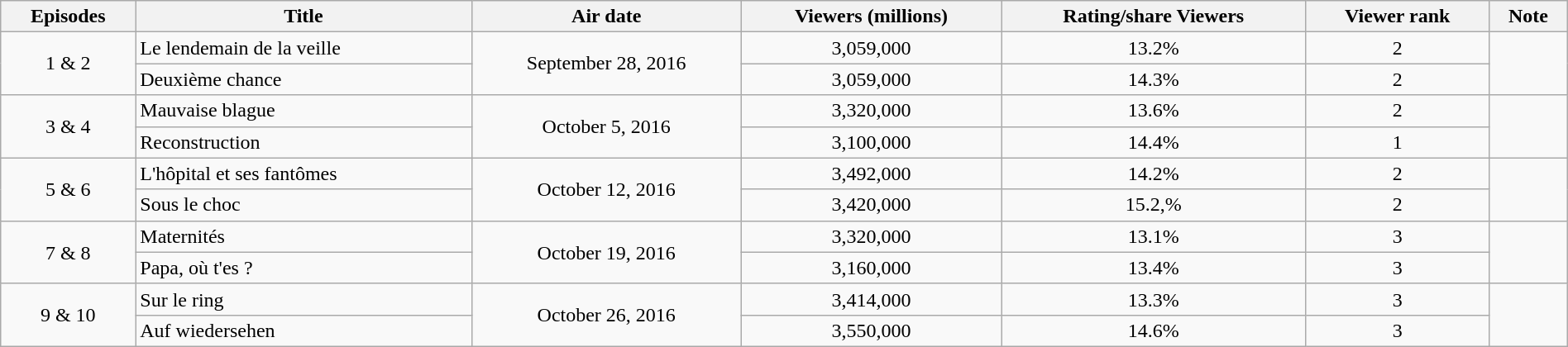<table class="wikitable sortable" style="margin:0; width:100%;">
<tr>
<th>Episodes</th>
<th>Title</th>
<th>Air date</th>
<th>Viewers (millions)</th>
<th>Rating/share Viewers</th>
<th>Viewer rank</th>
<th>Note</th>
</tr>
<tr>
<td rowspan="2" style="text-align:center;">1 & 2</td>
<td>Le lendemain de la veille</td>
<td rowspan="2" style="text-align:center;">September 28, 2016</td>
<td style="text-align:center;"><span>3,059,000</span></td>
<td style="text-align:center;">13.2%</td>
<td style="text-align:center;">2</td>
<td rowspan="2" style="text-align:center;"></td>
</tr>
<tr>
<td>Deuxième chance</td>
<td style="text-align:center;"><span>3,059,000</span></td>
<td style="text-align:center;">14.3%</td>
<td style="text-align:center;">2</td>
</tr>
<tr>
<td rowspan="2" style="text-align:center;">3 & 4</td>
<td>Mauvaise blague</td>
<td rowspan="2" style="text-align:center;">October 5, 2016</td>
<td style="text-align:center;">3,320,000</td>
<td style="text-align:center;">13.6%</td>
<td style="text-align:center;">2</td>
<td rowspan="2" style="text-align:center;"></td>
</tr>
<tr>
<td>Reconstruction</td>
<td style="text-align:center;">3,100,000</td>
<td style="text-align:center;">14.4%</td>
<td style="text-align:center;">1</td>
</tr>
<tr>
<td rowspan="2" style="text-align:center;">5 & 6</td>
<td>L'hôpital et ses fantômes</td>
<td rowspan="2" style="text-align:center;">October 12, 2016</td>
<td style="text-align:center;">3,492,000</td>
<td style="text-align:center;">14.2%</td>
<td style="text-align:center;">2</td>
<td rowspan="2" style="text-align:center;"></td>
</tr>
<tr>
<td>Sous le choc</td>
<td style="text-align:center;">3,420,000</td>
<td style="text-align:center;"><span>15.2,%</span></td>
<td style="text-align:center;">2</td>
</tr>
<tr>
<td rowspan="2" style="text-align:center;">7 & 8</td>
<td>Maternités</td>
<td rowspan="2" style="text-align:center;">October 19, 2016</td>
<td style="text-align:center;">3,320,000</td>
<td style="text-align:center;"><span>13.1%</span></td>
<td style="text-align:center;">3</td>
<td rowspan="2" style="text-align:center;"></td>
</tr>
<tr>
<td>Papa, où t'es ?</td>
<td style="text-align:center;">3,160,000</td>
<td style="text-align:center;">13.4%</td>
<td style="text-align:center;">3</td>
</tr>
<tr>
<td rowspan="2" style="text-align:center;">9 & 10</td>
<td>Sur le ring</td>
<td rowspan="2" style="text-align:center;">October 26, 2016</td>
<td style="text-align:center;">3,414,000</td>
<td style="text-align:center;">13.3%</td>
<td style="text-align:center;">3</td>
<td rowspan="2" style="text-align:center;"></td>
</tr>
<tr>
<td>Auf wiedersehen</td>
<td style="text-align:center;"><span>3,550,000</span></td>
<td style="text-align:center;">14.6%</td>
<td style="text-align:center;">3</td>
</tr>
</table>
